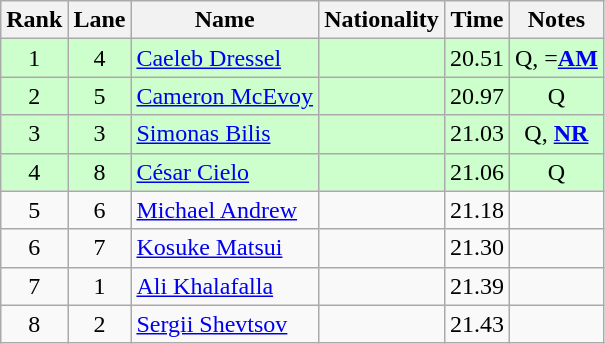<table class="wikitable sortable" style="text-align:center">
<tr>
<th>Rank</th>
<th>Lane</th>
<th>Name</th>
<th>Nationality</th>
<th>Time</th>
<th>Notes</th>
</tr>
<tr bgcolor=ccffcc>
<td>1</td>
<td>4</td>
<td align=left><a href='#'>Caeleb Dressel</a></td>
<td align=left></td>
<td>20.51</td>
<td>Q, =<strong><a href='#'>AM</a></strong></td>
</tr>
<tr bgcolor=ccffcc>
<td>2</td>
<td>5</td>
<td align=left><a href='#'>Cameron McEvoy</a></td>
<td align=left></td>
<td>20.97</td>
<td>Q</td>
</tr>
<tr bgcolor=ccffcc>
<td>3</td>
<td>3</td>
<td align=left><a href='#'>Simonas Bilis</a></td>
<td align=left></td>
<td>21.03</td>
<td>Q, <strong><a href='#'>NR</a></strong></td>
</tr>
<tr bgcolor=ccffcc>
<td>4</td>
<td>8</td>
<td align=left><a href='#'>César Cielo</a></td>
<td align=left></td>
<td>21.06</td>
<td>Q</td>
</tr>
<tr>
<td>5</td>
<td>6</td>
<td align=left><a href='#'>Michael Andrew</a></td>
<td align=left></td>
<td>21.18</td>
<td></td>
</tr>
<tr>
<td>6</td>
<td>7</td>
<td align=left><a href='#'>Kosuke Matsui</a></td>
<td align=left></td>
<td>21.30</td>
<td></td>
</tr>
<tr>
<td>7</td>
<td>1</td>
<td align=left><a href='#'>Ali Khalafalla</a></td>
<td align=left></td>
<td>21.39</td>
<td></td>
</tr>
<tr>
<td>8</td>
<td>2</td>
<td align=left><a href='#'>Sergii Shevtsov</a></td>
<td align=left></td>
<td>21.43</td>
<td></td>
</tr>
</table>
